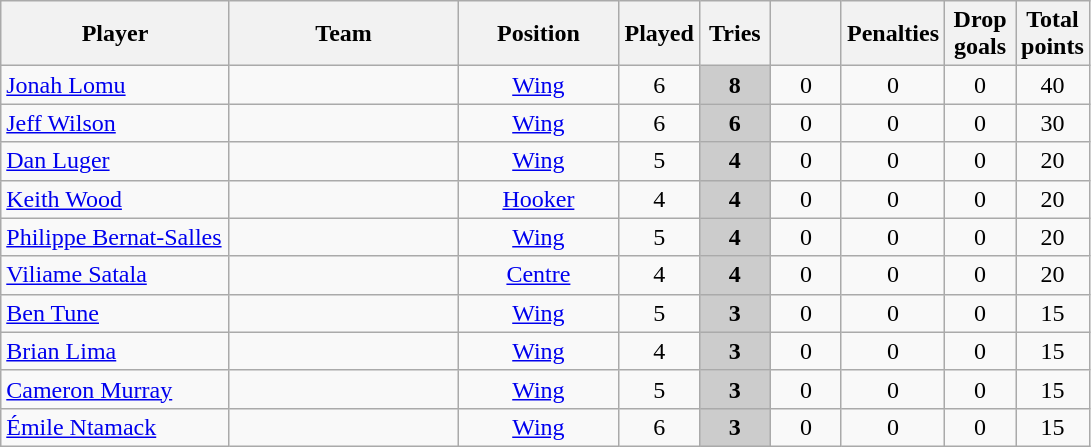<table class="wikitable" style="text-align:center">
<tr>
<th width=145>Player</th>
<th width=145>Team</th>
<th width=100>Position</th>
<th width=40>Played</th>
<th width=40>Tries</th>
<th width=40></th>
<th width=40>Penalties</th>
<th width=40>Drop goals</th>
<th width=40>Total points</th>
</tr>
<tr>
<td align="left"><a href='#'>Jonah Lomu</a></td>
<td align="left"></td>
<td><a href='#'>Wing</a></td>
<td>6</td>
<td ! scope=row style="background:#ccc"><strong>8</strong></td>
<td>0</td>
<td>0</td>
<td>0</td>
<td>40</td>
</tr>
<tr>
<td align="left"><a href='#'>Jeff Wilson</a></td>
<td align="left"></td>
<td><a href='#'>Wing</a></td>
<td>6</td>
<td ! scope=row style="background:#ccc"><strong>6</strong></td>
<td>0</td>
<td>0</td>
<td>0</td>
<td>30</td>
</tr>
<tr>
<td align="left"><a href='#'>Dan Luger</a></td>
<td align="left"></td>
<td><a href='#'>Wing</a></td>
<td>5</td>
<td ! scope=row style="background:#ccc"><strong>4</strong></td>
<td>0</td>
<td>0</td>
<td>0</td>
<td>20</td>
</tr>
<tr>
<td align="left"><a href='#'>Keith Wood</a></td>
<td align="left"></td>
<td><a href='#'>Hooker</a></td>
<td>4</td>
<td ! scope=row style="background:#ccc"><strong>4</strong></td>
<td>0</td>
<td>0</td>
<td>0</td>
<td>20</td>
</tr>
<tr>
<td align="left"><a href='#'>Philippe Bernat-Salles</a></td>
<td align="left"></td>
<td><a href='#'>Wing</a></td>
<td>5</td>
<td ! scope=row style="background:#ccc"><strong>4</strong></td>
<td>0</td>
<td>0</td>
<td>0</td>
<td>20</td>
</tr>
<tr>
<td align="left"><a href='#'>Viliame Satala</a></td>
<td align="left"></td>
<td><a href='#'>Centre</a></td>
<td>4</td>
<td ! scope=row style="background:#ccc"><strong>4</strong></td>
<td>0</td>
<td>0</td>
<td>0</td>
<td>20</td>
</tr>
<tr>
<td align="left"><a href='#'>Ben Tune</a></td>
<td align="left"></td>
<td><a href='#'>Wing</a></td>
<td>5</td>
<td ! scope=row style="background:#ccc"><strong>3</strong></td>
<td>0</td>
<td>0</td>
<td>0</td>
<td>15</td>
</tr>
<tr>
<td align="left"><a href='#'>Brian Lima</a></td>
<td align="left"></td>
<td><a href='#'>Wing</a></td>
<td>4</td>
<td ! scope=row style="background:#ccc"><strong>3</strong></td>
<td>0</td>
<td>0</td>
<td>0</td>
<td>15</td>
</tr>
<tr>
<td align="left"><a href='#'>Cameron Murray</a></td>
<td align="left"></td>
<td><a href='#'>Wing</a></td>
<td>5</td>
<td ! scope=row style="background:#ccc"><strong>3</strong></td>
<td>0</td>
<td>0</td>
<td>0</td>
<td>15</td>
</tr>
<tr>
<td align="left"><a href='#'>Émile Ntamack</a></td>
<td align="left"></td>
<td><a href='#'>Wing</a></td>
<td>6</td>
<td ! scope=row style="background:#ccc"><strong>3</strong></td>
<td>0</td>
<td>0</td>
<td>0</td>
<td>15</td>
</tr>
</table>
